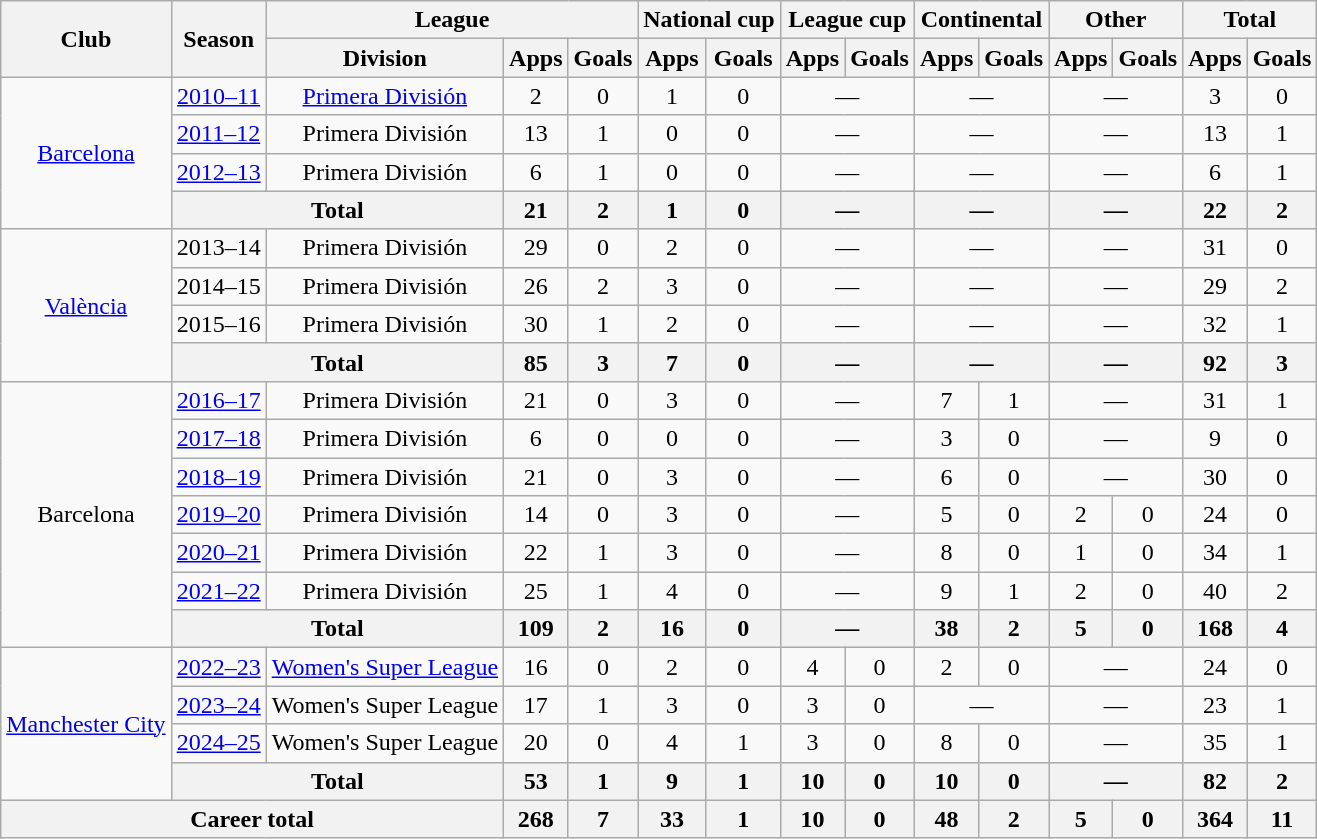<table class="wikitable" style="text-align:center">
<tr>
<th rowspan="2">Club</th>
<th rowspan="2">Season</th>
<th colspan="3">League</th>
<th colspan="2">National cup</th>
<th colspan="2">League cup</th>
<th colspan="2">Continental</th>
<th colspan="2">Other</th>
<th colspan="2">Total</th>
</tr>
<tr>
<th>Division</th>
<th>Apps</th>
<th>Goals</th>
<th>Apps</th>
<th>Goals</th>
<th>Apps</th>
<th>Goals</th>
<th>Apps</th>
<th>Goals</th>
<th>Apps</th>
<th>Goals</th>
<th>Apps</th>
<th>Goals</th>
</tr>
<tr>
<td rowspan="4"><a href='#'>Barcelona</a></td>
<td><a href='#'>2010–11</a></td>
<td><a href='#'>Primera División</a></td>
<td>2</td>
<td>0</td>
<td>1</td>
<td>0</td>
<td colspan="2">—</td>
<td colspan="2">—</td>
<td colspan="2">—</td>
<td>3</td>
<td>0</td>
</tr>
<tr>
<td><a href='#'>2011–12</a></td>
<td>Primera División</td>
<td>13</td>
<td>1</td>
<td>0</td>
<td>0</td>
<td colspan="2">—</td>
<td colspan="2">—</td>
<td colspan="2">—</td>
<td>13</td>
<td>1</td>
</tr>
<tr>
<td><a href='#'>2012–13</a></td>
<td>Primera División</td>
<td>6</td>
<td>1</td>
<td>0</td>
<td>0</td>
<td colspan="2">—</td>
<td colspan="2">—</td>
<td colspan="2">—</td>
<td>6</td>
<td>1</td>
</tr>
<tr>
<th colspan="2">Total</th>
<th>21</th>
<th>2</th>
<th>1</th>
<th>0</th>
<th colspan="2">—</th>
<th colspan="2">—</th>
<th colspan="2">—</th>
<th>22</th>
<th>2</th>
</tr>
<tr>
<td rowspan="4"><a href='#'>València</a></td>
<td>2013–14</td>
<td>Primera División</td>
<td>29</td>
<td>0</td>
<td>2</td>
<td>0</td>
<td colspan="2">—</td>
<td colspan="2">—</td>
<td colspan="2">—</td>
<td>31</td>
<td>0</td>
</tr>
<tr>
<td>2014–15</td>
<td>Primera División</td>
<td>26</td>
<td>2</td>
<td>3</td>
<td>0</td>
<td colspan="2">—</td>
<td colspan="2">—</td>
<td colspan="2">—</td>
<td>29</td>
<td>2</td>
</tr>
<tr>
<td>2015–16</td>
<td>Primera División</td>
<td>30</td>
<td>1</td>
<td>2</td>
<td>0</td>
<td colspan="2">—</td>
<td colspan="2">—</td>
<td colspan="2">—</td>
<td>32</td>
<td>1</td>
</tr>
<tr>
<th colspan="2">Total</th>
<th>85</th>
<th>3</th>
<th>7</th>
<th>0</th>
<th colspan="2">—</th>
<th colspan="2">—</th>
<th colspan="2">—</th>
<th>92</th>
<th>3</th>
</tr>
<tr>
<td rowspan="7">Barcelona</td>
<td><a href='#'>2016–17</a></td>
<td>Primera División</td>
<td>21</td>
<td>0</td>
<td>3</td>
<td>0</td>
<td colspan="2">—</td>
<td>7</td>
<td>1</td>
<td colspan="2">—</td>
<td>31</td>
<td>1</td>
</tr>
<tr>
<td><a href='#'>2017–18</a></td>
<td>Primera División</td>
<td>6</td>
<td>0</td>
<td>0</td>
<td>0</td>
<td colspan="2">—</td>
<td>3</td>
<td>0</td>
<td colspan="2">—</td>
<td>9</td>
<td>0</td>
</tr>
<tr>
<td><a href='#'>2018–19</a></td>
<td>Primera División</td>
<td>21</td>
<td>0</td>
<td>3</td>
<td>0</td>
<td colspan="2">—</td>
<td>6</td>
<td>0</td>
<td colspan="2">—</td>
<td>30</td>
<td>0</td>
</tr>
<tr>
<td><a href='#'>2019–20</a></td>
<td>Primera División</td>
<td>14</td>
<td>0</td>
<td>3</td>
<td>0</td>
<td colspan="2">—</td>
<td>5</td>
<td>0</td>
<td>2</td>
<td>0</td>
<td>24</td>
<td>0</td>
</tr>
<tr>
<td><a href='#'>2020–21</a></td>
<td>Primera División</td>
<td>22</td>
<td>1</td>
<td>3</td>
<td>0</td>
<td colspan="2">—</td>
<td>8</td>
<td>0</td>
<td>1</td>
<td>0</td>
<td>34</td>
<td>1</td>
</tr>
<tr>
<td><a href='#'>2021–22</a></td>
<td>Primera División</td>
<td>25</td>
<td>1</td>
<td>4</td>
<td>0</td>
<td colspan="2">—</td>
<td>9</td>
<td>1</td>
<td>2</td>
<td>0</td>
<td>40</td>
<td>2</td>
</tr>
<tr>
<th colspan="2">Total</th>
<th>109</th>
<th>2</th>
<th>16</th>
<th>0</th>
<th colspan="2">—</th>
<th>38</th>
<th>2</th>
<th>5</th>
<th>0</th>
<th>168</th>
<th>4</th>
</tr>
<tr>
<td rowspan="4"><a href='#'>Manchester City</a></td>
<td><a href='#'>2022–23</a></td>
<td><a href='#'>Women's Super League</a></td>
<td>16</td>
<td>0</td>
<td>2</td>
<td>0</td>
<td>4</td>
<td>0</td>
<td>2</td>
<td>0</td>
<td colspan="2">—</td>
<td>24</td>
<td>0</td>
</tr>
<tr>
<td><a href='#'>2023–24</a></td>
<td>Women's Super League</td>
<td>17</td>
<td>1</td>
<td>3</td>
<td>0</td>
<td>3</td>
<td>0</td>
<td colspan="2">—</td>
<td colspan="2">—</td>
<td>23</td>
<td>1</td>
</tr>
<tr>
<td><a href='#'>2024–25</a></td>
<td>Women's Super League</td>
<td>20</td>
<td>0</td>
<td>4</td>
<td>1</td>
<td>3</td>
<td>0</td>
<td>8</td>
<td>0</td>
<td colspan="2">—</td>
<td>35</td>
<td>1</td>
</tr>
<tr>
<th colspan="2">Total</th>
<th>53</th>
<th>1</th>
<th>9</th>
<th>1</th>
<th>10</th>
<th>0</th>
<th>10</th>
<th>0</th>
<th colspan="2">—</th>
<th>82</th>
<th>2</th>
</tr>
<tr>
<th colspan="3">Career total</th>
<th>268</th>
<th>7</th>
<th>33</th>
<th>1</th>
<th>10</th>
<th>0</th>
<th>48</th>
<th>2</th>
<th>5</th>
<th>0</th>
<th>364</th>
<th>11</th>
</tr>
</table>
